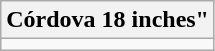<table class="wikitable">
<tr>
<th>Córdova 18 inches"</th>
</tr>
<tr>
<td></td>
</tr>
</table>
